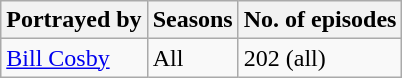<table class="wikitable" style="text-align:justify;">
<tr>
<th>Portrayed by</th>
<th>Seasons</th>
<th>No. of episodes</th>
</tr>
<tr>
<td><a href='#'>Bill Cosby</a></td>
<td>All</td>
<td>202 (all)</td>
</tr>
</table>
